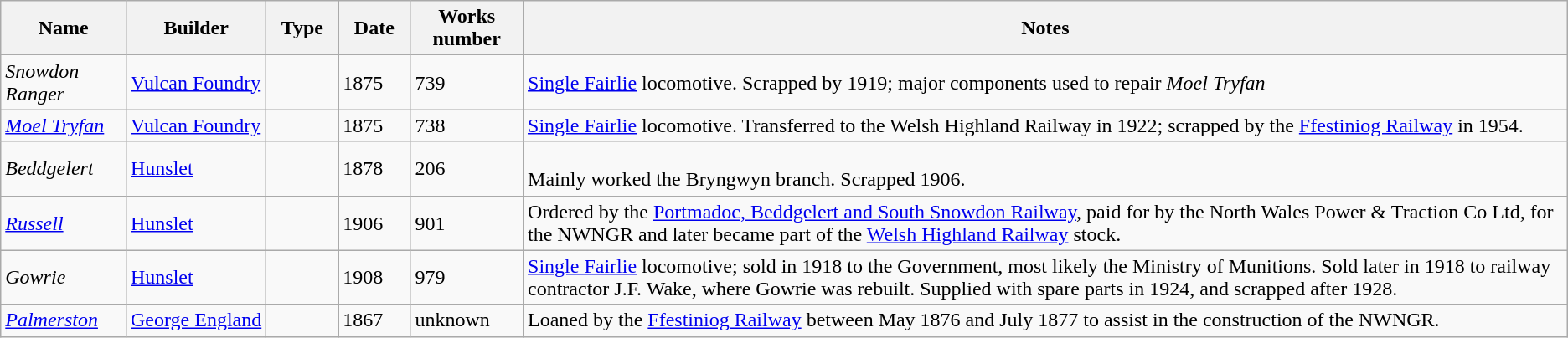<table class="wikitable">
<tr>
<th>Name</th>
<th>Builder</th>
<th width="50">Type</th>
<th width="50">Date</th>
<th>Works number</th>
<th>Notes</th>
</tr>
<tr>
<td><em>Snowdon Ranger</em></td>
<td><a href='#'>Vulcan Foundry</a></td>
<td></td>
<td>1875</td>
<td>739</td>
<td><a href='#'>Single Fairlie</a> locomotive. Scrapped by 1919; major components used to repair <em>Moel Tryfan</em></td>
</tr>
<tr>
<td><em><a href='#'>Moel Tryfan</a></em></td>
<td><a href='#'>Vulcan Foundry</a></td>
<td></td>
<td>1875</td>
<td>738</td>
<td><a href='#'>Single Fairlie</a> locomotive. Transferred to the Welsh Highland Railway in 1922; scrapped by the <a href='#'>Ffestiniog Railway</a> in 1954.</td>
</tr>
<tr>
<td><em>Beddgelert</em></td>
<td><a href='#'>Hunslet</a></td>
<td></td>
<td>1878</td>
<td>206</td>
<td><br>Mainly worked the Bryngwyn branch. Scrapped 1906.</td>
</tr>
<tr>
<td><a href='#'><em>Russell</em></a></td>
<td><a href='#'>Hunslet</a></td>
<td></td>
<td>1906</td>
<td>901</td>
<td> Ordered by the <a href='#'>Portmadoc, Beddgelert and South Snowdon Railway</a>, paid for by the North Wales Power & Traction Co Ltd, for the NWNGR and later became part of the <a href='#'>Welsh Highland Railway</a> stock.</td>
</tr>
<tr>
<td><em>Gowrie</em></td>
<td><a href='#'>Hunslet</a></td>
<td></td>
<td>1908</td>
<td>979</td>
<td><a href='#'>Single Fairlie</a> locomotive; sold in 1918 to the Government, most likely the Ministry of Munitions. Sold later in 1918 to railway contractor J.F. Wake, where Gowrie was rebuilt. Supplied with spare parts in 1924, and scrapped after 1928.</td>
</tr>
<tr>
<td><a href='#'><em>Palmerston</em></a></td>
<td><a href='#'>George England</a></td>
<td></td>
<td>1867</td>
<td>unknown</td>
<td>Loaned by the <a href='#'>Ffestiniog Railway</a> between May 1876 and July 1877 to assist in the construction of the NWNGR.</td>
</tr>
</table>
